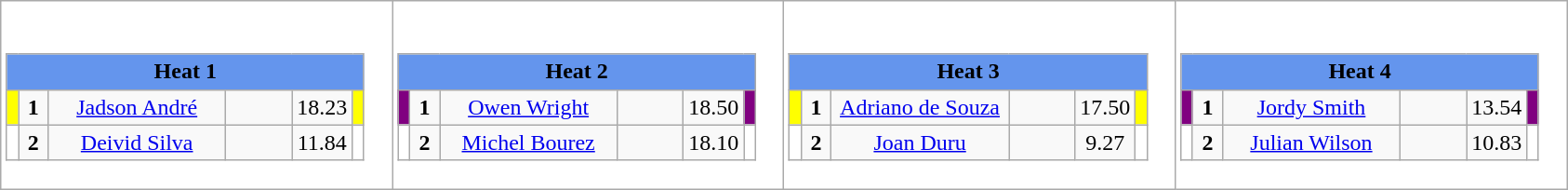<table class="wikitable" style="background:#fff;">
<tr>
<td><div><br><table class="wikitable">
<tr>
<td colspan="6"  style="text-align:center; background:#6495ed;"><strong>Heat 1</strong></td>
</tr>
<tr>
<td style="width:01px; background: #ff0;"></td>
<td style="width:14px; text-align:center;"><strong>1</strong></td>
<td style="width:120px; text-align:center;"><a href='#'>Jadson André</a></td>
<td style="width:40px; text-align:center;"></td>
<td style="width:20px; text-align:center;">18.23</td>
<td style="width:01px; background: #ff0;"></td>
</tr>
<tr>
<td style="width:01px; background: #fff;"></td>
<td style="width:14px; text-align:center;"><strong>2</strong></td>
<td style="width:120px; text-align:center;"><a href='#'>Deivid Silva</a></td>
<td style="width:40px; text-align:center;"></td>
<td style="width:20px; text-align:center;">11.84</td>
<td style="width:01px; background: #fff;"></td>
</tr>
</table>
</div></td>
<td><div><br><table class="wikitable">
<tr>
<td colspan="6"  style="text-align:center; background:#6495ed;"><strong>Heat 2</strong></td>
</tr>
<tr>
<td style="width:01px; background: #800080;"></td>
<td style="width:14px; text-align:center;"><strong>1</strong></td>
<td style="width:120px; text-align:center;"><a href='#'>Owen Wright</a></td>
<td style="width:40px; text-align:center;"></td>
<td style="width:20px; text-align:center;">18.50</td>
<td style="width:01px; background: #800080;"></td>
</tr>
<tr>
<td style="width:01px; background: #fff;"></td>
<td style="width:14px; text-align:center;"><strong>2</strong></td>
<td style="width:120px; text-align:center;"><a href='#'>Michel Bourez</a></td>
<td style="width:40px; text-align:center;"></td>
<td style="width:20px; text-align:center;">18.10</td>
<td style="width:01px; background: #fff;"></td>
</tr>
</table>
</div></td>
<td><div><br><table class="wikitable">
<tr>
<td colspan="6"  style="text-align:center; background:#6495ed;"><strong>Heat 3</strong></td>
</tr>
<tr>
<td style="width:01px; background: #ff0;"></td>
<td style="width:14px; text-align:center;"><strong>1</strong></td>
<td style="width:120px; text-align:center;"><a href='#'>Adriano de Souza</a></td>
<td style="width:40px; text-align:center;"></td>
<td style="width:20px; text-align:center;">17.50</td>
<td style="width:01px; background: #ff0;"></td>
</tr>
<tr>
<td style="width:01px; background: #fff;"></td>
<td style="width:14px; text-align:center;"><strong>2</strong></td>
<td style="width:120px; text-align:center;"><a href='#'>Joan Duru</a></td>
<td style="width:40px; text-align:center;"></td>
<td style="width:20px; text-align:center;">9.27</td>
<td style="width:01px; background: #fff;"></td>
</tr>
</table>
</div></td>
<td><div><br><table class="wikitable">
<tr>
<td colspan="6"  style="text-align:center; background:#6495ed;"><strong>Heat 4</strong></td>
</tr>
<tr>
<td style="width:01px; background: #800080;"></td>
<td style="width:14px; text-align:center;"><strong>1</strong></td>
<td style="width:120px; text-align:center;"><a href='#'>Jordy Smith</a></td>
<td style="width:40px; text-align:center;"></td>
<td style="width:20px; text-align:center;">13.54</td>
<td style="width:01px; background: #800080;"></td>
</tr>
<tr>
<td style="width:01px; background: #fff;"></td>
<td style="width:14px; text-align:center;"><strong>2</strong></td>
<td style="width:120px; text-align:center;"><a href='#'>Julian Wilson</a></td>
<td style="width:40px; text-align:center;"></td>
<td style="width:20px; text-align:center;">10.83</td>
<td style="width:01px; background: #fff;"></td>
</tr>
</table>
</div></td>
</tr>
</table>
